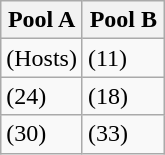<table class="wikitable">
<tr>
<th width=50%>Pool A</th>
<th width=50%>Pool B</th>
</tr>
<tr>
<td> (Hosts)</td>
<td> (11)</td>
</tr>
<tr>
<td> (24)</td>
<td> (18)</td>
</tr>
<tr>
<td> (30)</td>
<td> (33)</td>
</tr>
</table>
